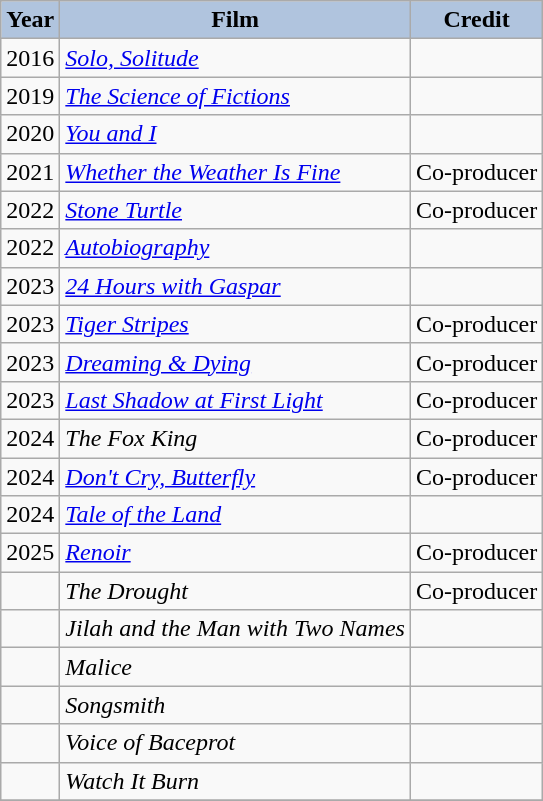<table class="wikitable">
<tr>
<th style="background:#B0C4DE;">Year</th>
<th style="background:#B0C4DE;">Film</th>
<th style="background:#B0C4DE;">Credit</th>
</tr>
<tr>
<td>2016</td>
<td><em><a href='#'>Solo, Solitude</a></em></td>
<td></td>
</tr>
<tr>
<td>2019</td>
<td><em><a href='#'>The Science of Fictions</a></em></td>
<td></td>
</tr>
<tr>
<td>2020</td>
<td><em><a href='#'>You and I</a></em></td>
<td></td>
</tr>
<tr>
<td>2021</td>
<td><em><a href='#'>Whether the Weather Is Fine</a></em></td>
<td>Co-producer</td>
</tr>
<tr>
<td>2022</td>
<td><em><a href='#'>Stone Turtle</a></em></td>
<td>Co-producer</td>
</tr>
<tr>
<td>2022</td>
<td><em><a href='#'>Autobiography</a></em></td>
<td></td>
</tr>
<tr>
<td>2023</td>
<td><em><a href='#'>24 Hours with Gaspar</a></em></td>
<td></td>
</tr>
<tr>
<td>2023</td>
<td><em><a href='#'>Tiger Stripes</a></em></td>
<td>Co-producer</td>
</tr>
<tr>
<td>2023</td>
<td><em><a href='#'>Dreaming & Dying</a></em></td>
<td>Co-producer</td>
</tr>
<tr>
<td>2023</td>
<td><em><a href='#'>Last Shadow at First Light</a></em></td>
<td>Co-producer</td>
</tr>
<tr>
<td>2024</td>
<td><em>The Fox King</em></td>
<td>Co-producer</td>
</tr>
<tr>
<td>2024</td>
<td><em><a href='#'>Don't Cry, Butterfly</a></em></td>
<td>Co-producer</td>
</tr>
<tr>
<td>2024</td>
<td><em><a href='#'>Tale of the Land</a></em></td>
<td></td>
</tr>
<tr>
<td>2025</td>
<td><em><a href='#'>Renoir</a></em></td>
<td>Co-producer</td>
</tr>
<tr>
<td></td>
<td><em>The Drought</em></td>
<td>Co-producer</td>
</tr>
<tr>
<td></td>
<td><em>Jilah and the Man with Two Names</em></td>
<td></td>
</tr>
<tr>
<td></td>
<td><em>Malice</em></td>
<td></td>
</tr>
<tr>
<td></td>
<td><em>Songsmith</em></td>
<td></td>
</tr>
<tr>
<td></td>
<td><em>Voice of Baceprot</em></td>
<td></td>
</tr>
<tr>
<td></td>
<td><em>Watch It Burn</em></td>
<td></td>
</tr>
<tr>
</tr>
</table>
